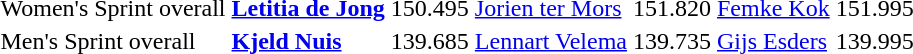<table>
<tr>
<td>Women's Sprint overall</td>
<td><strong><a href='#'>Letitia de Jong</a></strong></td>
<td>150.495</td>
<td><a href='#'>Jorien ter Mors</a></td>
<td>151.820</td>
<td><a href='#'>Femke Kok</a></td>
<td>151.995</td>
</tr>
<tr>
<td>Men's Sprint overall</td>
<td><strong><a href='#'>Kjeld Nuis</a></strong></td>
<td>139.685</td>
<td><a href='#'>Lennart Velema</a></td>
<td>139.735</td>
<td><a href='#'>Gijs Esders</a></td>
<td>139.995</td>
</tr>
</table>
